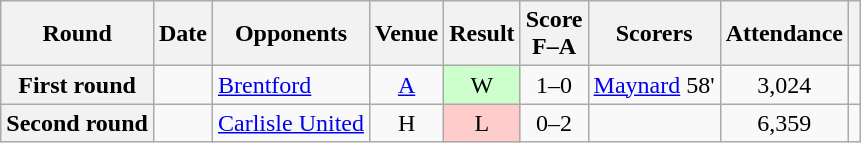<table class="wikitable plainrowheaders sortable" style="text-align:center">
<tr>
<th scope="col">Round</th>
<th scope="col">Date</th>
<th scope="col">Opponents</th>
<th scope="col">Venue</th>
<th scope="col">Result</th>
<th scope="col">Score<br>F–A</th>
<th scope="col" class="unsortable">Scorers</th>
<th scope="col">Attendance</th>
<th scope="col" class="unsortable"></th>
</tr>
<tr>
<th scope=row>First round</th>
<td align=left></td>
<td align=left><a href='#'>Brentford</a></td>
<td><a href='#'>A</a></td>
<td bgcolor="#cfc">W</td>
<td>1–0</td>
<td align=left><a href='#'>Maynard</a> 58'</td>
<td>3,024</td>
<td></td>
</tr>
<tr>
<th scope=row>Second round</th>
<td align=left></td>
<td align=left><a href='#'>Carlisle United</a></td>
<td>H</td>
<td bgcolor="#fcc">L</td>
<td>0–2</td>
<td></td>
<td>6,359</td>
<td></td>
</tr>
</table>
